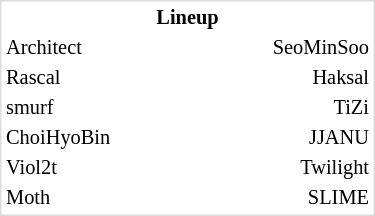<table class="floatright mw-collapsible mw-collapsed" style="text-align:center; font-size:85%; border:1px solid #ddd; width:250px">
<tr>
<th style="width:33%;"></th>
<th style="width:33%;">Lineup</th>
<th style="width:33%;"></th>
</tr>
<tr>
<td style="text-align:left;">Architect</td>
<td></td>
<td style="text-align:right;">SeoMinSoo</td>
</tr>
<tr>
<td style="text-align:left;">Rascal</td>
<td></td>
<td style="text-align:right;">Haksal</td>
</tr>
<tr>
<td style="text-align:left;">smurf</td>
<td></td>
<td style="text-align:right;">TiZi</td>
</tr>
<tr>
<td style="text-align:left;">ChoiHyoBin</td>
<td></td>
<td style="text-align:right;">JJANU</td>
</tr>
<tr>
<td style="text-align:left;">Viol2t</td>
<td></td>
<td style="text-align:right;">Twilight</td>
</tr>
<tr>
<td style="text-align:left;">Moth</td>
<td></td>
<td style="text-align:right;">SLIME</td>
</tr>
</table>
